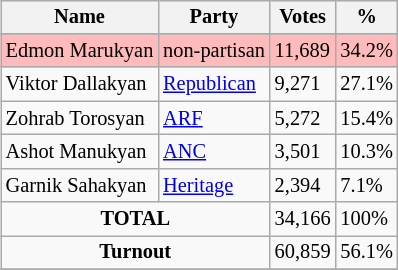<table class="wikitable" style="float:right; font-size:85%;">
<tr>
<th>Name</th>
<th>Party</th>
<th>Votes</th>
<th>%</th>
</tr>
<tr>
</tr>
<tr bgcolor="#FFBBBB">
<td>Edmon Marukyan</td>
<td>non-partisan</td>
<td>11,689</td>
<td>34.2%</td>
</tr>
<tr>
<td>Viktor Dallakyan</td>
<td><a href='#'>Republican</a></td>
<td>9,271</td>
<td>27.1%</td>
</tr>
<tr>
<td>Zohrab Torosyan</td>
<td><a href='#'>ARF</a></td>
<td>5,272</td>
<td>15.4%</td>
</tr>
<tr>
<td>Ashot Manukyan</td>
<td><a href='#'>ANC</a></td>
<td>3,501</td>
<td>10.3%</td>
</tr>
<tr>
<td>Garnik Sahakyan</td>
<td><a href='#'>Heritage</a></td>
<td>2,394</td>
<td>7.1%</td>
</tr>
<tr>
<td colspan="2" style="text-align:center;"><strong>TOTAL</strong></td>
<td>34,166</td>
<td>100%</td>
</tr>
<tr>
<td colspan="2" style="text-align:center;"><strong>Turnout</strong></td>
<td>60,859</td>
<td>56.1%</td>
</tr>
<tr>
</tr>
</table>
